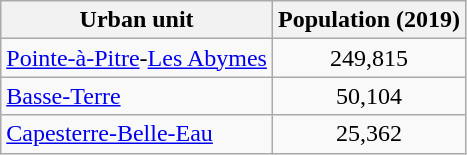<table class=wikitable>
<tr>
<th>Urban unit</th>
<th>Population (2019)</th>
</tr>
<tr>
<td><a href='#'>Pointe-à-Pitre</a>-<a href='#'>Les Abymes</a></td>
<td style="text-align: center;">249,815</td>
</tr>
<tr>
<td><a href='#'>Basse-Terre</a></td>
<td style="text-align: center;">50,104</td>
</tr>
<tr>
<td><a href='#'>Capesterre-Belle-Eau</a></td>
<td style="text-align: center;">25,362</td>
</tr>
</table>
